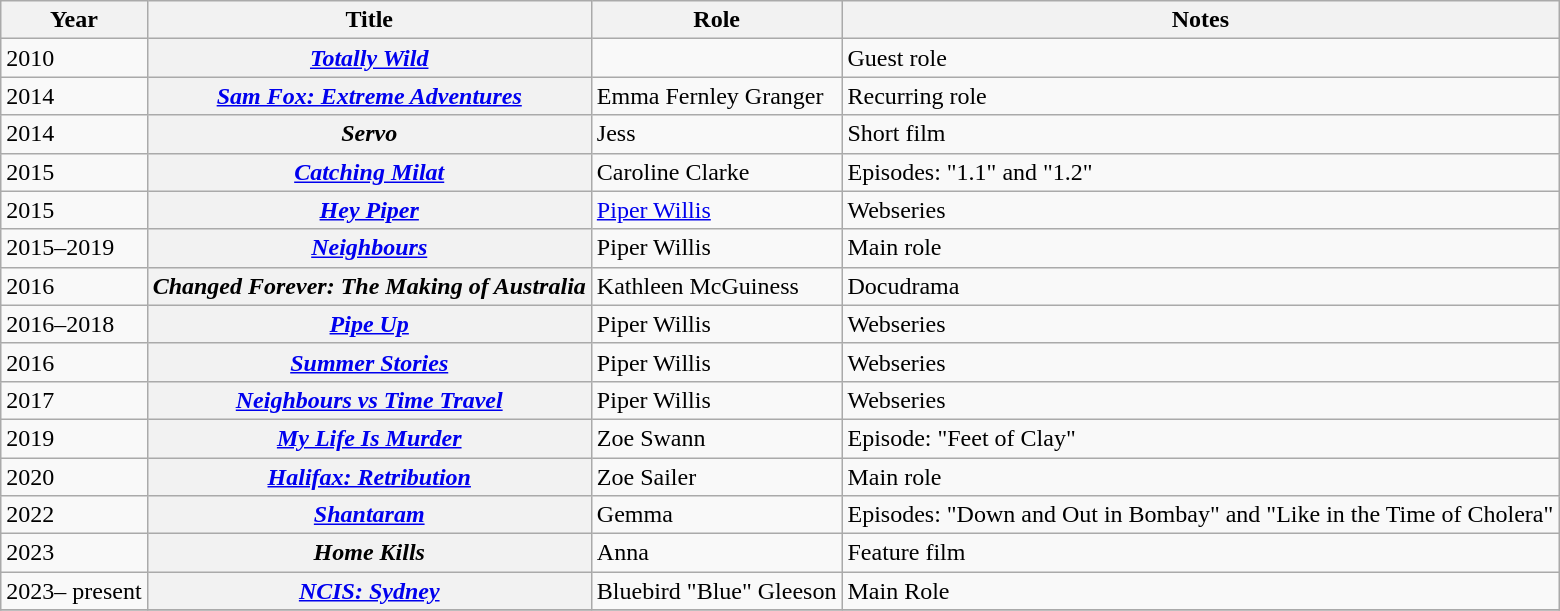<table class="wikitable plainrowheaders sortable">
<tr>
<th scope="col">Year</th>
<th scope="col">Title</th>
<th scope="col">Role</th>
<th class="unsortable">Notes</th>
</tr>
<tr>
<td>2010</td>
<th scope="row"><em><a href='#'>Totally Wild</a></em></th>
<td></td>
<td>Guest role</td>
</tr>
<tr>
<td>2014</td>
<th scope="row"><em><a href='#'>Sam Fox: Extreme Adventures</a></em></th>
<td>Emma Fernley Granger</td>
<td>Recurring role</td>
</tr>
<tr>
<td>2014</td>
<th scope="row"><em>Servo</em></th>
<td>Jess</td>
<td>Short film</td>
</tr>
<tr>
<td>2015</td>
<th scope="row"><em><a href='#'>Catching Milat</a></em></th>
<td>Caroline Clarke</td>
<td>Episodes: "1.1" and "1.2"</td>
</tr>
<tr>
<td>2015</td>
<th scope="row"><em><a href='#'>Hey Piper</a></em></th>
<td><a href='#'>Piper Willis</a></td>
<td>Webseries</td>
</tr>
<tr>
<td>2015–2019</td>
<th scope="row"><em><a href='#'>Neighbours</a></em></th>
<td>Piper Willis</td>
<td>Main role</td>
</tr>
<tr>
<td>2016</td>
<th scope="row"><em>Changed Forever: The Making of Australia</em></th>
<td>Kathleen McGuiness</td>
<td>Docudrama</td>
</tr>
<tr>
<td>2016–2018</td>
<th scope="row"><em><a href='#'>Pipe Up</a></em></th>
<td>Piper Willis</td>
<td>Webseries</td>
</tr>
<tr>
<td>2016</td>
<th scope="row"><em><a href='#'>Summer Stories</a></em></th>
<td>Piper Willis</td>
<td>Webseries</td>
</tr>
<tr>
<td>2017</td>
<th scope="row"><em><a href='#'>Neighbours vs Time Travel</a></em></th>
<td>Piper Willis</td>
<td>Webseries</td>
</tr>
<tr>
<td>2019</td>
<th scope="row"><em><a href='#'>My Life Is Murder</a></em></th>
<td>Zoe Swann</td>
<td>Episode: "Feet of Clay"</td>
</tr>
<tr>
<td>2020</td>
<th scope="row"><em><a href='#'>Halifax: Retribution</a></em></th>
<td>Zoe Sailer</td>
<td>Main role</td>
</tr>
<tr>
<td>2022</td>
<th scope="row"><em><a href='#'>Shantaram</a></em></th>
<td>Gemma</td>
<td>Episodes: "Down and Out in Bombay" and "Like in the Time of Cholera"</td>
</tr>
<tr>
<td>2023</td>
<th scope="row"><em>Home Kills</em></th>
<td>Anna</td>
<td>Feature film</td>
</tr>
<tr>
<td>2023– present</td>
<th scope="row"><em><a href='#'>NCIS: Sydney</a></em></th>
<td>Bluebird "Blue" Gleeson</td>
<td>Main Role</td>
</tr>
<tr>
</tr>
</table>
